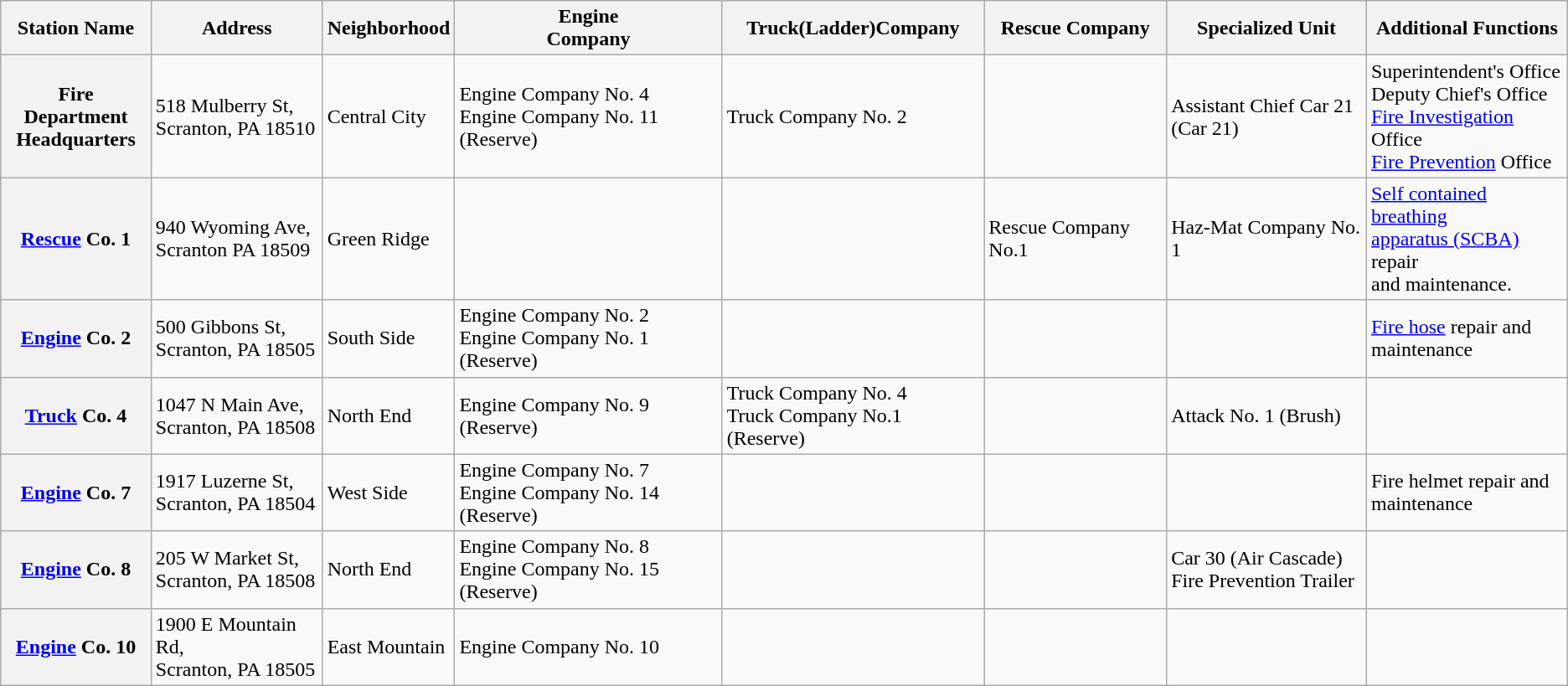<table class="wikitable">
<tr>
<th>Station Name</th>
<th>Address</th>
<th>Neighborhood</th>
<th>Engine<br>Company</th>
<th>Truck(Ladder)Company</th>
<th>Rescue Company</th>
<th>Specialized Unit</th>
<th>Additional Functions</th>
</tr>
<tr>
<th>Fire Department<br>Headquarters</th>
<td>518 Mulberry St,<br>Scranton, PA 18510</td>
<td>Central City</td>
<td>Engine Company No. 4<br>Engine Company No. 11 (Reserve)</td>
<td>Truck Company  No. 2</td>
<td></td>
<td>Assistant Chief Car 21<br>(Car 21)</td>
<td>Superintendent's Office<br>Deputy Chief's Office<br><a href='#'>Fire Investigation</a> Office<br><a href='#'>Fire Prevention</a> Office</td>
</tr>
<tr>
<th><a href='#'>Rescue</a> Co. 1</th>
<td>940 Wyoming Ave,<br>Scranton PA 18509</td>
<td>Green Ridge</td>
<td></td>
<td></td>
<td>Rescue Company No.1</td>
<td>Haz-Mat Company No. 1</td>
<td><a href='#'>Self contained breathing</a><br><a href='#'>apparatus (SCBA)</a> repair<br>and maintenance.</td>
</tr>
<tr>
<th><a href='#'>Engine</a> Co. 2</th>
<td>500 Gibbons St,<br>Scranton, PA 18505</td>
<td>South Side</td>
<td>Engine Company No. 2<br>Engine Company No. 1 (Reserve)</td>
<td></td>
<td></td>
<td></td>
<td><a href='#'>Fire hose</a> repair and<br>maintenance</td>
</tr>
<tr>
<th><a href='#'>Truck</a> Co. 4</th>
<td>1047 N Main Ave,<br>Scranton, PA 18508</td>
<td>North End</td>
<td>Engine Company No. 9 (Reserve)</td>
<td>Truck Company No. 4<br>Truck Company No.1 (Reserve)</td>
<td></td>
<td>Attack No. 1 (Brush)</td>
<td></td>
</tr>
<tr>
<th><a href='#'>Engine</a> Co. 7</th>
<td>1917 Luzerne St,<br>Scranton, PA 18504</td>
<td>West Side</td>
<td>Engine Company No. 7<br>Engine Company No. 14 (Reserve)</td>
<td></td>
<td></td>
<td></td>
<td>Fire helmet repair and<br>maintenance</td>
</tr>
<tr>
<th><a href='#'>Engine</a> Co. 8</th>
<td>205 W Market St,<br>Scranton, PA 18508</td>
<td>North End</td>
<td>Engine Company No. 8<br>Engine Company No. 15 (Reserve)</td>
<td></td>
<td></td>
<td>Car 30 (Air Cascade)<br>Fire Prevention Trailer</td>
<td></td>
</tr>
<tr>
<th><a href='#'>Engine</a> Co. 10</th>
<td>1900 E Mountain Rd,<br>Scranton, PA 18505</td>
<td>East Mountain</td>
<td>Engine Company No. 10</td>
<td></td>
<td></td>
<td></td>
<td></td>
</tr>
</table>
